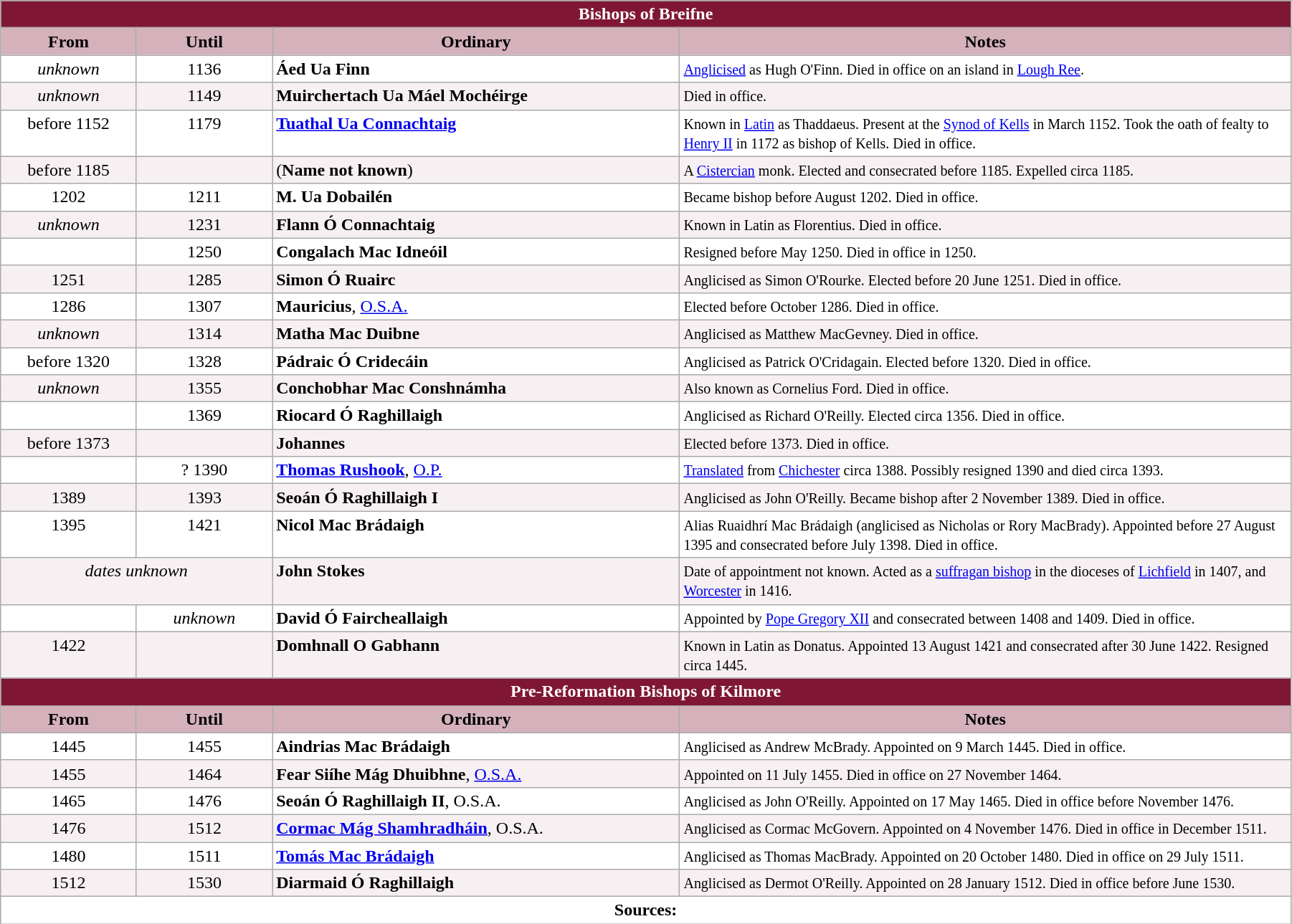<table class="wikitable" style="width:95%;" border="1" cellpadding="2">
<tr>
<th colspan="4" style="background-color: #7F1734; color: white;">Bishops of Breifne</th>
</tr>
<tr align=center>
<th style="background-color: #D4B1BB; width: 10%;">From</th>
<th style="background-color: #D4B1BB; width: 10%;">Until</th>
<th style="background-color: #D4B1BB; width: 30%;">Ordinary</th>
<th style="background-color: #D4B1BB; width: 45%;">Notes</th>
</tr>
<tr valign=top bgcolor="white">
<td align=center><em>unknown</em></td>
<td align=center>1136</td>
<td><strong>Áed Ua Finn</strong></td>
<td><small><a href='#'>Anglicised</a> as Hugh O'Finn. Died in office on an island in <a href='#'>Lough Ree</a>.</small></td>
</tr>
<tr valign=top bgcolor="#F7F0F2">
<td align=center><em>unknown</em></td>
<td align=center>1149</td>
<td><strong>Muirchertach Ua Máel Mochéirge</strong></td>
<td><small>Died in office.</small></td>
</tr>
<tr valign=top bgcolor="white">
<td align=center>before 1152</td>
<td align=center>1179</td>
<td><strong><a href='#'>Tuathal Ua Connachtaig</a></strong></td>
<td><small>Known in <a href='#'>Latin</a> as Thaddaeus. Present at the <a href='#'>Synod of Kells</a> in March 1152. Took the oath of fealty to <a href='#'>Henry II</a> in 1172 as bishop of Kells. Died in office. </small></td>
</tr>
<tr valign=top bgcolor="#F7F0F2">
<td align=center>before 1185</td>
<td align=center></td>
<td>(<strong>Name not known</strong>) </td>
<td><small>A <a href='#'>Cistercian</a> monk. Elected and consecrated before 1185. Expelled circa 1185.</small></td>
</tr>
<tr valign=top bgcolor="white">
<td align=center>1202</td>
<td align=center>1211</td>
<td><strong>M. Ua Dobailén</strong> </td>
<td><small>Became bishop before August 1202. Died in office.</small></td>
</tr>
<tr valign=top bgcolor="#F7F0F2">
<td align=center><em>unknown</em></td>
<td align=center>1231</td>
<td><strong>Flann Ó Connachtaig</strong></td>
<td><small>Known in Latin as Florentius. Died in office. </small></td>
</tr>
<tr valign=top bgcolor="white">
<td align=center></td>
<td align=center>1250</td>
<td><strong>Congalach Mac Idneóil</strong></td>
<td><small>Resigned before May 1250. Died in office in 1250.</small></td>
</tr>
<tr valign=top bgcolor="#F7F0F2">
<td align=center>1251</td>
<td align=center>1285</td>
<td><strong>Simon Ó Ruairc</strong></td>
<td><small>Anglicised as Simon O'Rourke. Elected before 20 June 1251. Died in office.</small></td>
</tr>
<tr valign=top bgcolor="white">
<td align=center>1286</td>
<td align=center>1307</td>
<td><strong>Mauricius</strong>, <a href='#'>O.S.A.</a></td>
<td><small>Elected before October 1286. Died in office.</small></td>
</tr>
<tr valign=top bgcolor="#F7F0F2">
<td align=center><em>unknown</em></td>
<td align=center>1314</td>
<td><strong>Matha Mac Duibne</strong></td>
<td><small>Anglicised as Matthew MacGevney. Died in office.</small></td>
</tr>
<tr valign=top bgcolor="white">
<td align=center>before 1320</td>
<td align=center>1328</td>
<td><strong>Pádraic Ó Cridecáin</strong></td>
<td><small>Anglicised as Patrick O'Cridagain. Elected before 1320. Died in office.</small></td>
</tr>
<tr valign=top bgcolor="#F7F0F2">
<td align=center><em>unknown</em></td>
<td align=center>1355</td>
<td><strong>Conchobhar Mac Conshnámha</strong></td>
<td><small>Also known as Cornelius Ford. Died in office. </small></td>
</tr>
<tr valign=top bgcolor="white">
<td align=center></td>
<td align=center>1369</td>
<td><strong>Riocard Ó Raghillaigh</strong></td>
<td><small>Anglicised as Richard O'Reilly. Elected circa 1356. Died in office. </small></td>
</tr>
<tr valign=top bgcolor="#F7F0F2">
<td align=center>before 1373</td>
<td align=center></td>
<td><strong>Johannes</strong></td>
<td><small>Elected before 1373. Died in office.</small></td>
</tr>
<tr valign=top bgcolor="white">
<td align=center></td>
<td align=center>? 1390</td>
<td><strong><a href='#'>Thomas Rushook</a></strong>, <a href='#'>O.P.</a></td>
<td><small><a href='#'>Translated</a> from <a href='#'>Chichester</a> circa 1388. Possibly resigned 1390 and died circa 1393.</small></td>
</tr>
<tr valign=top bgcolor="#F7F0F2">
<td align=center>1389</td>
<td align=center>1393</td>
<td><strong>Seoán Ó Raghillaigh I</strong></td>
<td><small>Anglicised as John O'Reilly. Became bishop after 2 November 1389. Died in office.</small></td>
</tr>
<tr valign=top bgcolor="white">
<td align=center>1395</td>
<td align=center>1421</td>
<td><strong>Nicol Mac Brádaigh</strong></td>
<td><small>Alias Ruaidhrí Mac Brádaigh (anglicised as Nicholas or Rory MacBrady). Appointed before 27 August 1395 and consecrated before July 1398. Died in office.</small></td>
</tr>
<tr valign=top bgcolor="#F7F0F2">
<td colspan=2 align=center><em>dates unknown</em></td>
<td><strong>John Stokes</strong></td>
<td><small>Date of appointment not known. Acted as a <a href='#'>suffragan bishop</a> in the dioceses of <a href='#'>Lichfield</a> in 1407, and <a href='#'>Worcester</a> in 1416.</small></td>
</tr>
<tr valign=top bgcolor="white">
<td align=center></td>
<td align=center><em>unknown</em></td>
<td><strong>David Ó Faircheallaigh</strong></td>
<td><small>Appointed by <a href='#'>Pope Gregory XII</a> and consecrated between 1408 and 1409. Died in office.</small></td>
</tr>
<tr valign=top bgcolor="#F7F0F2">
<td align=center>1422</td>
<td align=center></td>
<td><strong>Domhnall O Gabhann</strong></td>
<td><small>Known in Latin as Donatus. Appointed 13 August 1421 and consecrated after 30 June 1422. Resigned circa 1445.</small></td>
</tr>
<tr valign=top>
<th colspan="4" style="background-color: #7F1734; color: white;">Pre-Reformation Bishops of Kilmore</th>
</tr>
<tr valign=top>
<th style="background-color: #D4B1BB; width: 10%;">From</th>
<th style="background-color: #D4B1BB; width: 10%;">Until</th>
<th style="background-color: #D4B1BB; width: 30%;">Ordinary</th>
<th style="background-color: #D4B1BB; width: 45%;">Notes</th>
</tr>
<tr valign=top bgcolor="white">
<td align=center>1445</td>
<td align=center>1455</td>
<td><strong>Aindrias Mac Brádaigh</strong></td>
<td><small>Anglicised as Andrew McBrady. Appointed on 9 March 1445. Died in office.</small></td>
</tr>
<tr valign=top bgcolor="#F7F0F2">
<td align=center>1455</td>
<td align=center>1464</td>
<td><strong>Fear Siíhe Mág Dhuibhne</strong>, <a href='#'>O.S.A.</a></td>
<td><small>Appointed on 11 July 1455. Died in office on 27 November 1464.</small></td>
</tr>
<tr valign=top bgcolor="white">
<td align=center>1465</td>
<td align=center>1476</td>
<td><strong>Seoán Ó Raghillaigh II</strong>, O.S.A.</td>
<td><small>Anglicised as John O'Reilly. Appointed on 17 May 1465. Died in office before November 1476.</small></td>
</tr>
<tr valign=top bgcolor="#F7F0F2">
<td align=center>1476</td>
<td align=center>1512</td>
<td><strong><a href='#'>Cormac Mág Shamhradháin</a></strong>, O.S.A. </td>
<td><small>Anglicised as Cormac McGovern. Appointed on 4 November 1476. Died in office in December 1511.</small></td>
</tr>
<tr valign=top bgcolor="white">
<td align=center>1480</td>
<td align=center>1511</td>
<td><strong><a href='#'>Tomás Mac Brádaigh</a></strong> </td>
<td><small>Anglicised as Thomas MacBrady. Appointed on 20 October 1480. Died in office on 29 July 1511.</small></td>
</tr>
<tr valign=top bgcolor="#F7F0F2">
<td align=center>1512</td>
<td align=center>1530</td>
<td><strong>Diarmaid Ó Raghillaigh</strong></td>
<td><small>Anglicised as Dermot O'Reilly. Appointed on 28 January 1512. Died in office before June 1530.</small></td>
</tr>
<tr valign=top bgcolor="white">
<td colspan="4" style="text-align: center;"><strong>Sources:</strong> </td>
</tr>
</table>
